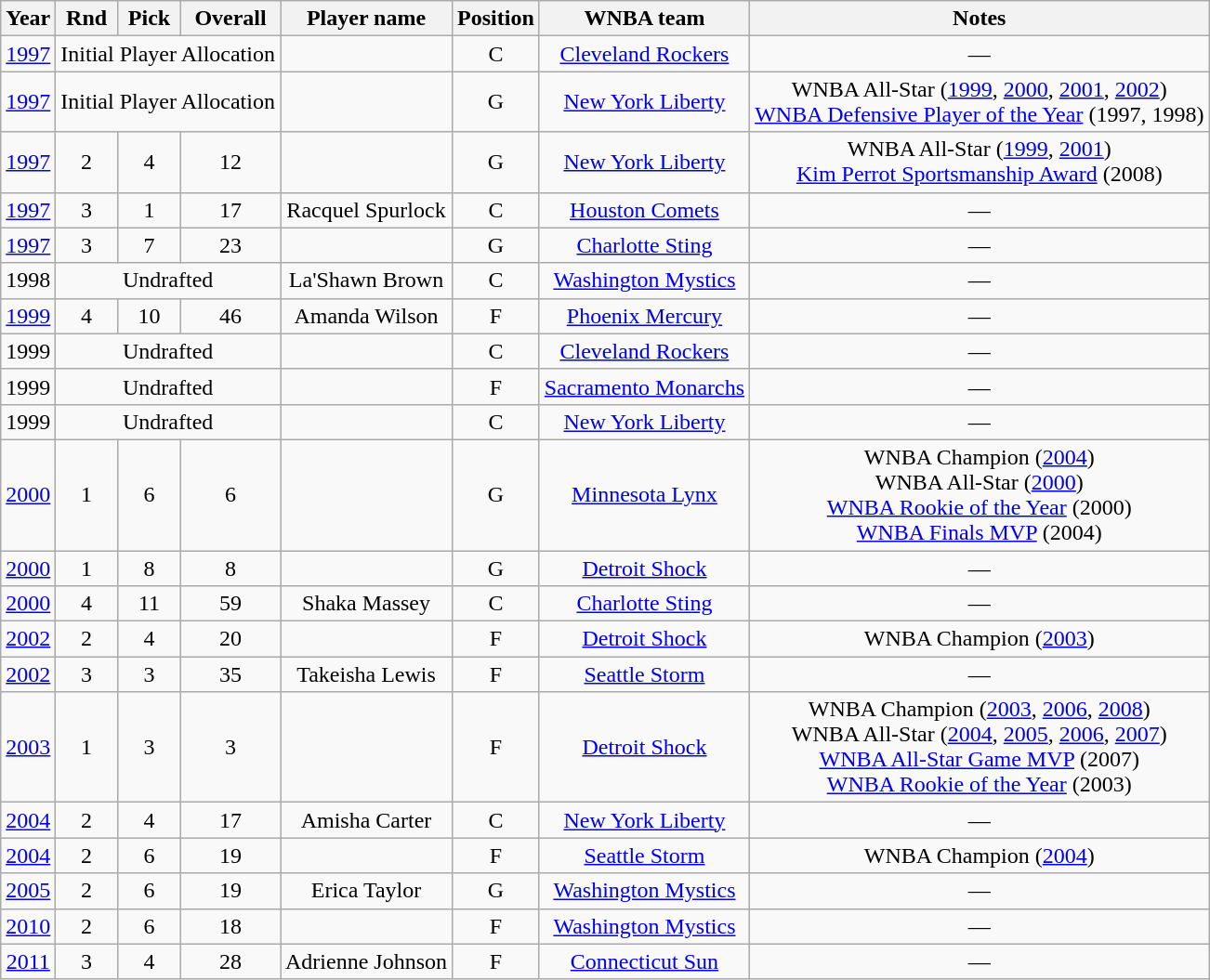<table class="wikitable sortable">
<tr>
<th>Year</th>
<th>Rnd</th>
<th>Pick</th>
<th>Overall</th>
<th>Player name</th>
<th>Position</th>
<th>WNBA team</th>
<th>Notes</th>
</tr>
<tr>
<td align="center"><a href='#'>1997</a></td>
<td align="center" colspan=3>Initial Player Allocation</td>
<td align="center"></td>
<td align="center">C</td>
<td align="center"><a href='#'>Cleveland Rockers</a></td>
<td align="center">—</td>
</tr>
<tr>
<td align="center"><a href='#'>1997</a></td>
<td align="center" colspan=3>Initial Player Allocation</td>
<td align="center"></td>
<td align="center">G</td>
<td align="center"><a href='#'>New York Liberty</a></td>
<td align="center">WNBA All-Star (<a href='#'>1999</a>, <a href='#'>2000</a>, <a href='#'>2001</a>, <a href='#'>2002</a>)<br><a href='#'>WNBA Defensive Player of the Year</a> (1997, 1998)</td>
</tr>
<tr>
<td align="center"><a href='#'>1997</a></td>
<td align="center">2</td>
<td align="center">4</td>
<td align="center">12</td>
<td align="center"></td>
<td align="center">G</td>
<td align="center"><a href='#'>New York Liberty</a></td>
<td align="center">WNBA All-Star (<a href='#'>1999</a>, <a href='#'>2001</a>)<br><a href='#'>Kim Perrot Sportsmanship Award</a> (2008)</td>
</tr>
<tr>
<td align="center"><a href='#'>1997</a></td>
<td align="center">3</td>
<td align="center">1</td>
<td align="center">17</td>
<td align="center">Racquel Spurlock</td>
<td align="center">C</td>
<td align="center"><a href='#'>Houston Comets</a></td>
<td align="center">—</td>
</tr>
<tr>
<td align="center"><a href='#'>1997</a></td>
<td align="center">3</td>
<td align="center">7</td>
<td align="center">23</td>
<td align="center"></td>
<td align="center">G</td>
<td align="center"><a href='#'>Charlotte Sting</a></td>
<td align="center">—</td>
</tr>
<tr>
<td align="center">1998</td>
<td align="center" colspan=3>Undrafted</td>
<td align="center">La'Shawn Brown</td>
<td align="center">C</td>
<td align="center"><a href='#'>Washington Mystics</a></td>
<td align="center">—</td>
</tr>
<tr>
<td align="center"><a href='#'>1999</a></td>
<td align="center">4</td>
<td align="center">10</td>
<td align="center">46</td>
<td align="center">Amanda Wilson</td>
<td align="center">F</td>
<td align="center"><a href='#'>Phoenix Mercury</a></td>
<td align="center">—</td>
</tr>
<tr>
<td align="center">1999</td>
<td align="center" colspan=3>Undrafted</td>
<td align="center"></td>
<td align="center">C</td>
<td align="center"><a href='#'>Cleveland Rockers</a></td>
<td align="center">—</td>
</tr>
<tr>
<td align="center">1999</td>
<td align="center" colspan=3>Undrafted</td>
<td align="center"></td>
<td align="center">F</td>
<td align="center"><a href='#'>Sacramento Monarchs</a></td>
<td align="center">—</td>
</tr>
<tr>
<td align="center">1999</td>
<td align="center" colspan=3>Undrafted</td>
<td align="center"></td>
<td align="center">C</td>
<td align="center"><a href='#'>New York Liberty</a></td>
<td align="center">—</td>
</tr>
<tr>
<td align="center"><a href='#'>2000</a></td>
<td align="center">1</td>
<td align="center">6</td>
<td align="center">6</td>
<td align="center"></td>
<td align="center">G</td>
<td align="center"><a href='#'>Minnesota Lynx</a></td>
<td align="center">WNBA Champion (<a href='#'>2004</a>)<br>WNBA All-Star (<a href='#'>2000</a>)<br><a href='#'>WNBA Rookie of the Year</a> (2000)<br><a href='#'>WNBA Finals MVP</a> (2004)</td>
</tr>
<tr>
<td align="center"><a href='#'>2000</a></td>
<td align="center">1</td>
<td align="center">8</td>
<td align="center">8</td>
<td align="center"></td>
<td align="center">G</td>
<td align="center"><a href='#'>Detroit Shock</a></td>
<td align="center">—</td>
</tr>
<tr>
<td align="center"><a href='#'>2000</a></td>
<td align="center">4</td>
<td align="center">11</td>
<td align="center">59</td>
<td align="center">Shaka Massey</td>
<td align="center">C</td>
<td align="center"><a href='#'>Charlotte Sting</a></td>
<td align="center">—</td>
</tr>
<tr>
<td align="center"><a href='#'>2002</a></td>
<td align="center">2</td>
<td align="center">4</td>
<td align="center">20</td>
<td align="center"></td>
<td align="center">F</td>
<td align="center"><a href='#'>Detroit Shock</a></td>
<td align="center">WNBA Champion (<a href='#'>2003</a>)</td>
</tr>
<tr>
<td align="center"><a href='#'>2002</a></td>
<td align="center">3</td>
<td align="center">3</td>
<td align="center">35</td>
<td align="center">Takeisha Lewis</td>
<td align="center">F</td>
<td align="center"><a href='#'>Seattle Storm</a></td>
<td align="center">—</td>
</tr>
<tr>
<td align="center"><a href='#'>2003</a></td>
<td align="center">1</td>
<td align="center">3</td>
<td align="center">3</td>
<td align="center"></td>
<td align="center">F</td>
<td align="center"><a href='#'>Detroit Shock</a></td>
<td align="center">WNBA Champion (<a href='#'>2003</a>, <a href='#'>2006</a>, <a href='#'>2008</a>)<br>WNBA All-Star (<a href='#'>2004</a>, <a href='#'>2005</a>, <a href='#'>2006</a>, <a href='#'>2007</a>)<br><a href='#'>WNBA All-Star Game MVP</a> (2007)<br><a href='#'>WNBA Rookie of the Year</a> (2003)</td>
</tr>
<tr>
<td align="center"><a href='#'>2004</a></td>
<td align="center">2</td>
<td align="center">4</td>
<td align="center">17</td>
<td align="center">Amisha Carter</td>
<td align="center">C</td>
<td align="center"><a href='#'>New York Liberty</a></td>
<td align="center">—</td>
</tr>
<tr>
<td align="center"><a href='#'>2004</a></td>
<td align="center">2</td>
<td align="center">6</td>
<td align="center">19</td>
<td align="center"></td>
<td align="center">F</td>
<td align="center"><a href='#'>Seattle Storm</a></td>
<td align="center">WNBA Champion (<a href='#'>2004</a>)</td>
</tr>
<tr>
<td align="center"><a href='#'>2005</a></td>
<td align="center">2</td>
<td align="center">6</td>
<td align="center">19</td>
<td align="center">Erica Taylor</td>
<td align="center">G</td>
<td align="center"><a href='#'>Washington Mystics</a></td>
<td align="center">—</td>
</tr>
<tr>
<td align="center"><a href='#'>2010</a></td>
<td align="center">2</td>
<td align="center">6</td>
<td align="center">18</td>
<td align="center"></td>
<td align="center">F</td>
<td align="center"><a href='#'>Washington Mystics</a></td>
<td align="center">—</td>
</tr>
<tr>
<td align="center"><a href='#'>2011</a></td>
<td align="center">3</td>
<td align="center">4</td>
<td align="center">28</td>
<td align="center">Adrienne Johnson</td>
<td align="center">F</td>
<td align="center"><a href='#'>Connecticut Sun</a></td>
<td align="center">—</td>
</tr>
</table>
